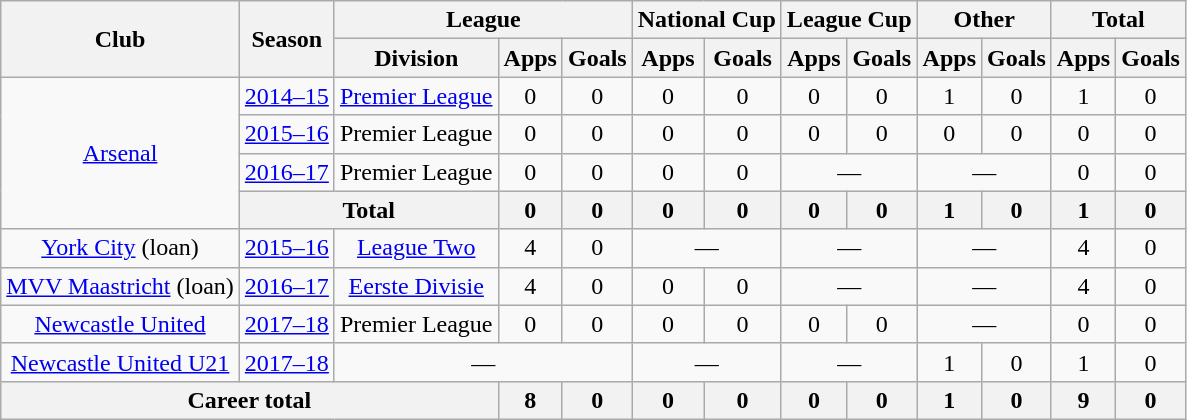<table class=wikitable style="text-align: center">
<tr>
<th rowspan=2>Club</th>
<th rowspan=2>Season</th>
<th colspan=3>League</th>
<th colspan=2>National Cup</th>
<th colspan=2>League Cup</th>
<th colspan=2>Other</th>
<th colspan=2>Total</th>
</tr>
<tr>
<th>Division</th>
<th>Apps</th>
<th>Goals</th>
<th>Apps</th>
<th>Goals</th>
<th>Apps</th>
<th>Goals</th>
<th>Apps</th>
<th>Goals</th>
<th>Apps</th>
<th>Goals</th>
</tr>
<tr>
<td rowspan=4><a href='#'>Arsenal</a></td>
<td><a href='#'>2014–15</a></td>
<td><a href='#'>Premier League</a></td>
<td>0</td>
<td>0</td>
<td>0</td>
<td>0</td>
<td>0</td>
<td>0</td>
<td>1</td>
<td>0</td>
<td>1</td>
<td>0</td>
</tr>
<tr>
<td><a href='#'>2015–16</a></td>
<td>Premier League</td>
<td>0</td>
<td>0</td>
<td>0</td>
<td>0</td>
<td>0</td>
<td>0</td>
<td>0</td>
<td>0</td>
<td>0</td>
<td>0</td>
</tr>
<tr>
<td><a href='#'>2016–17</a></td>
<td>Premier League</td>
<td>0</td>
<td>0</td>
<td>0</td>
<td>0</td>
<td colspan=2>—</td>
<td colspan=2>—</td>
<td>0</td>
<td>0</td>
</tr>
<tr>
<th colspan=2>Total</th>
<th>0</th>
<th>0</th>
<th>0</th>
<th>0</th>
<th>0</th>
<th>0</th>
<th>1</th>
<th>0</th>
<th>1</th>
<th>0</th>
</tr>
<tr>
<td><a href='#'>York City</a> (loan)</td>
<td><a href='#'>2015–16</a></td>
<td><a href='#'>League Two</a></td>
<td>4</td>
<td>0</td>
<td colspan=2>—</td>
<td colspan=2>—</td>
<td colspan=2>—</td>
<td>4</td>
<td>0</td>
</tr>
<tr>
<td><a href='#'>MVV Maastricht</a> (loan)</td>
<td><a href='#'>2016–17</a></td>
<td><a href='#'>Eerste Divisie</a></td>
<td>4</td>
<td>0</td>
<td>0</td>
<td>0</td>
<td colspan=2>—</td>
<td colspan=2>—</td>
<td>4</td>
<td>0</td>
</tr>
<tr>
<td><a href='#'>Newcastle United</a></td>
<td><a href='#'>2017–18</a></td>
<td>Premier League</td>
<td>0</td>
<td>0</td>
<td>0</td>
<td>0</td>
<td>0</td>
<td>0</td>
<td colspan=2>—</td>
<td>0</td>
<td>0</td>
</tr>
<tr>
<td><a href='#'>Newcastle United U21</a></td>
<td><a href='#'>2017–18</a></td>
<td colspan=3>—</td>
<td colspan=2>—</td>
<td colspan=2>—</td>
<td>1</td>
<td>0</td>
<td>1</td>
<td>0</td>
</tr>
<tr>
<th colspan=3>Career total</th>
<th>8</th>
<th>0</th>
<th>0</th>
<th>0</th>
<th>0</th>
<th>0</th>
<th>1</th>
<th>0</th>
<th>9</th>
<th>0</th>
</tr>
</table>
